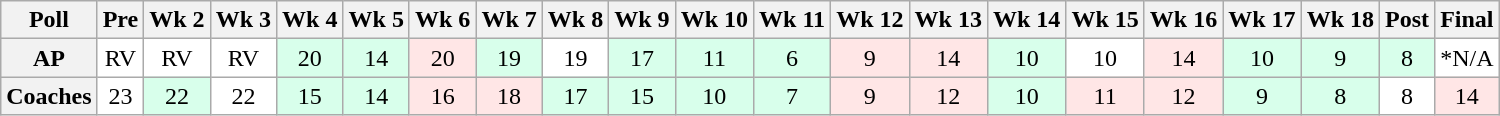<table class="wikitable" style="white-space:nowrap;text-align:center;">
<tr>
<th>Poll</th>
<th>Pre</th>
<th>Wk 2</th>
<th>Wk 3</th>
<th>Wk 4</th>
<th>Wk 5</th>
<th>Wk 6</th>
<th>Wk 7</th>
<th>Wk 8</th>
<th>Wk 9</th>
<th>Wk 10</th>
<th>Wk 11</th>
<th>Wk 12</th>
<th>Wk 13</th>
<th>Wk 14</th>
<th>Wk 15</th>
<th>Wk 16</th>
<th>Wk 17</th>
<th>Wk 18</th>
<th>Post</th>
<th>Final</th>
</tr>
<tr>
<th>AP</th>
<td style="background:#FFF;">RV</td>
<td style="background:#FFF;">RV</td>
<td style="background:#FFF;">RV</td>
<td style="background:#D8FFEB;">20</td>
<td style="background:#D8FFEB;">14</td>
<td style="background:#FFE6E6;">20</td>
<td style="background:#D8FFEB;">19</td>
<td style="background:#FFF;">19</td>
<td style="background:#D8FFEB;">17</td>
<td style="background:#D8FFEB;">11</td>
<td style="background:#D8FFEB;">6</td>
<td style="background:#FFE6E6;">9</td>
<td style="background:#FFE6E6;">14</td>
<td style="background:#D8FFEB;">10</td>
<td style="background:#FFF;">10</td>
<td style="background:#FFE6E6;">14</td>
<td style="background:#D8FFEB;">10</td>
<td style="background:#D8FFEB;">9</td>
<td style="background:#d8FFEB;">8</td>
<td style="background:#FFF;">*N/A</td>
</tr>
<tr>
<th>Coaches</th>
<td style="background:#FFF;">23</td>
<td style="background:#D8FFEB;">22</td>
<td style="background:#FFF;">22</td>
<td style="background:#D8FFEB;">15</td>
<td style="background:#D8FFEB;">14</td>
<td style="background:#FFE6E6;">16</td>
<td style="background:#FFE6E6;">18</td>
<td style="background:#D8FFEB;">17</td>
<td style="background:#D8FFEB;">15</td>
<td style="background:#D8FFEB;">10</td>
<td style="background:#D8FFEB;">7</td>
<td style="background:#FFE6E6;">9</td>
<td style="background:#FFE6E6;">12</td>
<td style="background:#D8FFEB;">10</td>
<td style="background:#FFE6E6;">11</td>
<td style="background:#FFE6E6;">12</td>
<td style="background:#D8FFEB;">9</td>
<td style="background:#D8FFEB;">8</td>
<td style="background:#FFF;">8</td>
<td style="background:#FFE6E6;">14</td>
</tr>
</table>
